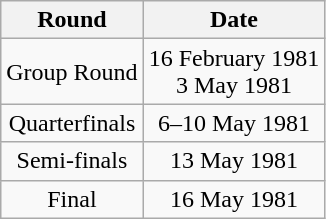<table class="wikitable" style="text-align: center">
<tr>
<th>Round</th>
<th>Date</th>
</tr>
<tr>
<td>Group Round</td>
<td>16 February 1981<br>3 May 1981</td>
</tr>
<tr>
<td>Quarterfinals</td>
<td>6–10 May 1981</td>
</tr>
<tr>
<td>Semi-finals</td>
<td>13 May 1981</td>
</tr>
<tr>
<td>Final</td>
<td>16 May 1981</td>
</tr>
</table>
